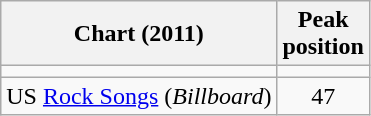<table class="wikitable">
<tr>
<th>Chart (2011)</th>
<th>Peak<br>position</th>
</tr>
<tr>
<td></td>
</tr>
<tr>
<td>US <a href='#'>Rock Songs</a> (<em>Billboard</em>)</td>
<td style="text-align:center;">47</td>
</tr>
</table>
